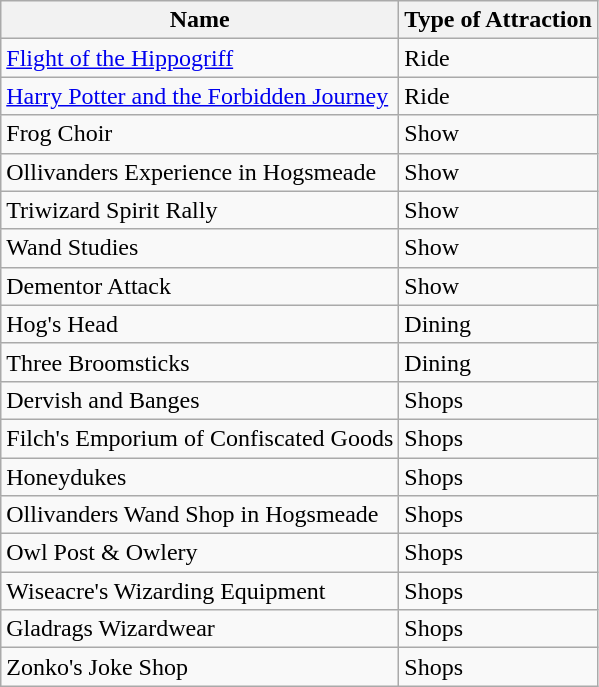<table class="wikitable">
<tr>
<th>Name</th>
<th>Type of Attraction</th>
</tr>
<tr>
<td><a href='#'>Flight of the Hippogriff</a></td>
<td>Ride</td>
</tr>
<tr>
<td><a href='#'>Harry Potter and the Forbidden Journey</a></td>
<td>Ride</td>
</tr>
<tr>
<td>Frog Choir</td>
<td>Show</td>
</tr>
<tr>
<td>Ollivanders Experience in Hogsmeade</td>
<td>Show</td>
</tr>
<tr>
<td>Triwizard Spirit Rally</td>
<td>Show</td>
</tr>
<tr>
<td>Wand Studies</td>
<td>Show</td>
</tr>
<tr>
<td>Dementor Attack</td>
<td>Show</td>
</tr>
<tr>
<td>Hog's Head</td>
<td>Dining</td>
</tr>
<tr>
<td>Three Broomsticks</td>
<td>Dining</td>
</tr>
<tr>
<td>Dervish and Banges</td>
<td>Shops</td>
</tr>
<tr>
<td>Filch's Emporium of Confiscated Goods</td>
<td>Shops</td>
</tr>
<tr>
<td>Honeydukes</td>
<td>Shops</td>
</tr>
<tr>
<td>Ollivanders Wand Shop in Hogsmeade</td>
<td>Shops</td>
</tr>
<tr>
<td>Owl Post & Owlery</td>
<td>Shops</td>
</tr>
<tr>
<td>Wiseacre's Wizarding Equipment</td>
<td>Shops</td>
</tr>
<tr>
<td>Gladrags Wizardwear</td>
<td>Shops</td>
</tr>
<tr>
<td>Zonko's Joke Shop</td>
<td>Shops</td>
</tr>
</table>
